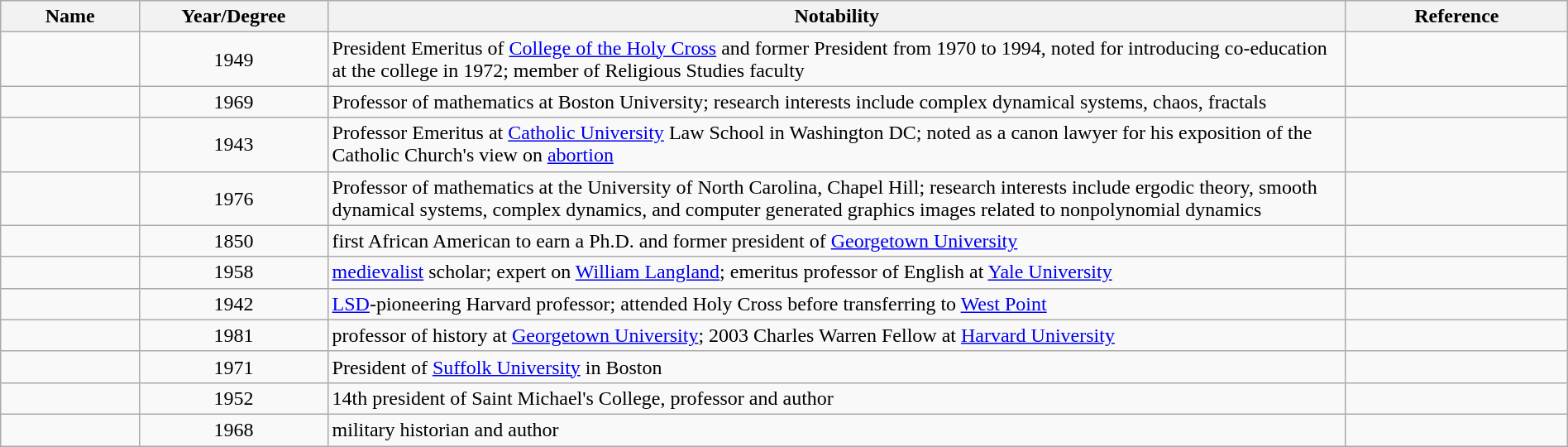<table class="wikitable sortable" style="width:100%">
<tr>
<th style="width:*;">Name</th>
<th style="width:12%;">Year/Degree</th>
<th style="width:65%;" class="unsortable">Notability</th>
<th style="width:*;" class="unsortable">Reference</th>
</tr>
<tr>
<td></td>
<td style="text-align:center;">1949</td>
<td>President Emeritus of <a href='#'>College of the Holy Cross</a> and former President from 1970 to 1994, noted for introducing co-education at the college in 1972; member of Religious Studies faculty</td>
<td style="text-align:center;"></td>
</tr>
<tr>
<td></td>
<td style="text-align:center;">1969</td>
<td>Professor of mathematics at Boston University; research interests include complex dynamical systems, chaos, fractals</td>
<td style="text-align:center;"></td>
</tr>
<tr>
<td></td>
<td style="text-align:center;">1943</td>
<td>Professor Emeritus at <a href='#'>Catholic University</a> Law School in Washington DC; noted as a canon lawyer for his exposition of the Catholic Church's view on <a href='#'>abortion</a></td>
<td style="text-align:center;"></td>
</tr>
<tr>
<td></td>
<td style="text-align:center;">1976</td>
<td>Professor of mathematics at the University of North Carolina, Chapel Hill; research interests include ergodic theory, smooth dynamical systems, complex dynamics, and computer generated graphics images related to nonpolynomial dynamics</td>
<td style="text-align:center;"></td>
</tr>
<tr>
<td></td>
<td style="text-align:center;">1850</td>
<td>first African American to earn a Ph.D. and former president of <a href='#'>Georgetown University</a></td>
<td style="text-align:center;"></td>
</tr>
<tr>
<td></td>
<td style="text-align:center;">1958</td>
<td><a href='#'>medievalist</a> scholar; expert on <a href='#'>William Langland</a>; emeritus professor of English at <a href='#'>Yale University</a></td>
<td style="text-align:center;"></td>
</tr>
<tr>
<td></td>
<td style="text-align:center;">1942</td>
<td><a href='#'>LSD</a>-pioneering Harvard professor; attended Holy Cross before transferring to <a href='#'>West Point</a></td>
<td style="text-align:center;"></td>
</tr>
<tr>
<td></td>
<td style="text-align:center;">1981</td>
<td>professor of history at <a href='#'>Georgetown University</a>; 2003 Charles Warren Fellow at <a href='#'>Harvard University</a></td>
<td style="text-align:center;"></td>
</tr>
<tr>
<td></td>
<td style="text-align:center;">1971</td>
<td>President of <a href='#'>Suffolk University</a> in Boston</td>
<td style="text-align:center;"></td>
</tr>
<tr>
<td></td>
<td style="text-align:center;">1952</td>
<td>14th president of Saint Michael's College, professor and author</td>
<td style="text-align:center;"></td>
</tr>
<tr>
<td></td>
<td style="text-align:center;">1968</td>
<td>military historian and author</td>
<td style="text-align:center;"></td>
</tr>
</table>
